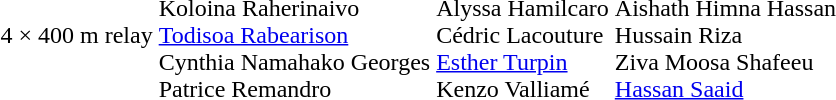<table>
<tr>
<td>4 × 400 m relay</td>
<td nowrap><br>Koloina Raherinaivo<br><a href='#'>Todisoa Rabearison</a><br>Cynthia Namahako Georges<br>Patrice Remandro</td>
<td nowrap><br>Alyssa Hamilcaro<br>Cédric Lacouture<br><a href='#'>Esther Turpin</a><br>Kenzo Valliamé</td>
<td nowrap><br>Aishath Himna Hassan<br>Hussain Riza<br>Ziva Moosa Shafeeu<br><a href='#'>Hassan Saaid</a></td>
</tr>
</table>
